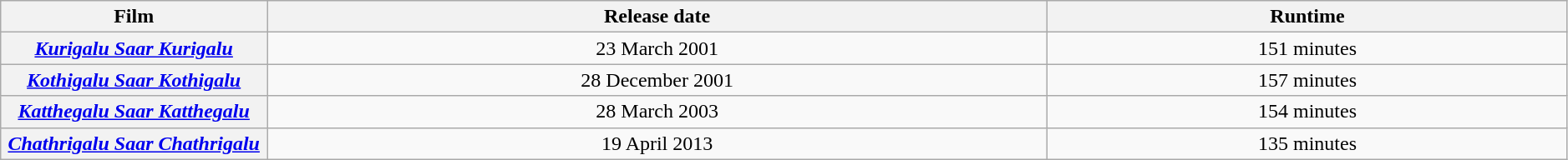<table class="wikitable plainrowheaders" style="text-align:center; width:99%;">
<tr>
<th style="width:17%;">Film</th>
<th>Release date</th>
<th>Runtime</th>
</tr>
<tr>
<th><em><a href='#'>Kurigalu Saar Kurigalu</a></em></th>
<td>23 March 2001</td>
<td>151 minutes</td>
</tr>
<tr>
<th><em><a href='#'>Kothigalu Saar Kothigalu</a></em></th>
<td>28 December 2001</td>
<td>157 minutes</td>
</tr>
<tr>
<th><em><a href='#'>Katthegalu Saar Katthegalu</a></em></th>
<td>28 March 2003</td>
<td>154 minutes</td>
</tr>
<tr>
<th><em><a href='#'>Chathrigalu Saar Chathrigalu</a></em></th>
<td>19 April 2013</td>
<td>135 minutes</td>
</tr>
</table>
